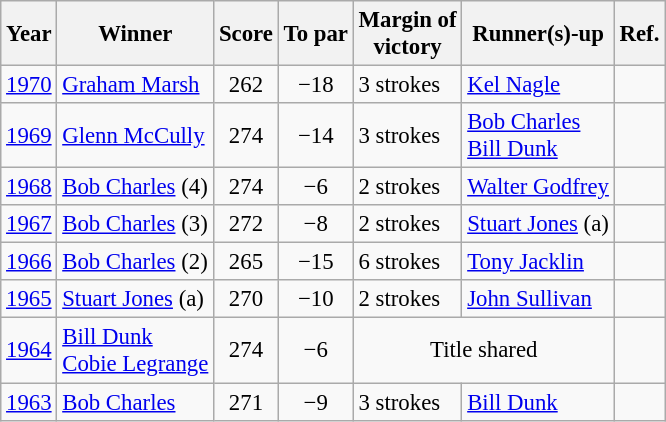<table class=wikitable style="font-size:95%">
<tr>
<th>Year</th>
<th>Winner</th>
<th>Score</th>
<th>To par</th>
<th>Margin of<br>victory</th>
<th>Runner(s)-up</th>
<th>Ref.</th>
</tr>
<tr>
<td><a href='#'>1970</a></td>
<td> <a href='#'>Graham Marsh</a></td>
<td align=center>262</td>
<td align=center>−18</td>
<td>3 strokes</td>
<td> <a href='#'>Kel Nagle</a></td>
<td></td>
</tr>
<tr>
<td><a href='#'>1969</a></td>
<td> <a href='#'>Glenn McCully</a></td>
<td align=center>274</td>
<td align=center>−14</td>
<td>3 strokes</td>
<td> <a href='#'>Bob Charles</a><br> <a href='#'>Bill Dunk</a></td>
<td></td>
</tr>
<tr>
<td><a href='#'>1968</a></td>
<td> <a href='#'>Bob Charles</a> (4)</td>
<td align=center>274</td>
<td align=center>−6</td>
<td>2 strokes</td>
<td> <a href='#'>Walter Godfrey</a></td>
<td></td>
</tr>
<tr>
<td><a href='#'>1967</a></td>
<td> <a href='#'>Bob Charles</a> (3)</td>
<td align=center>272</td>
<td align=center>−8</td>
<td>2 strokes</td>
<td> <a href='#'>Stuart Jones</a> (a)</td>
<td></td>
</tr>
<tr>
<td><a href='#'>1966</a></td>
<td> <a href='#'>Bob Charles</a> (2)</td>
<td align=center>265</td>
<td align=center>−15</td>
<td>6 strokes</td>
<td> <a href='#'>Tony Jacklin</a></td>
<td></td>
</tr>
<tr>
<td><a href='#'>1965</a></td>
<td> <a href='#'>Stuart Jones</a> (a)</td>
<td align=center>270</td>
<td align=center>−10</td>
<td>2 strokes</td>
<td> <a href='#'>John Sullivan</a></td>
<td></td>
</tr>
<tr>
<td><a href='#'>1964</a></td>
<td> <a href='#'>Bill Dunk</a><br> <a href='#'>Cobie Legrange</a></td>
<td align=center>274</td>
<td align=center>−6</td>
<td colspan=2 align=center>Title shared</td>
<td></td>
</tr>
<tr>
<td><a href='#'>1963</a></td>
<td> <a href='#'>Bob Charles</a></td>
<td align=center>271</td>
<td align=center>−9</td>
<td>3 strokes</td>
<td> <a href='#'>Bill Dunk</a></td>
<td></td>
</tr>
</table>
